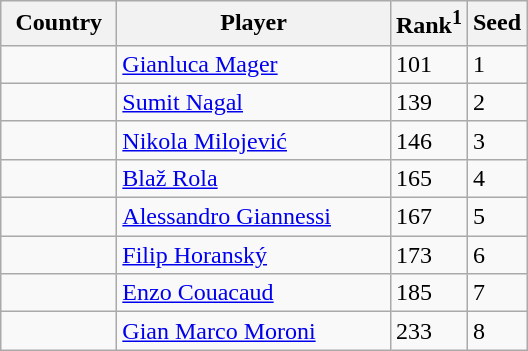<table class="sortable wikitable">
<tr>
<th width="70">Country</th>
<th width="175">Player</th>
<th>Rank<sup>1</sup></th>
<th>Seed</th>
</tr>
<tr>
<td></td>
<td><a href='#'>Gianluca Mager</a></td>
<td>101</td>
<td>1</td>
</tr>
<tr>
<td></td>
<td><a href='#'>Sumit Nagal</a></td>
<td>139</td>
<td>2</td>
</tr>
<tr>
<td></td>
<td><a href='#'>Nikola Milojević</a></td>
<td>146</td>
<td>3</td>
</tr>
<tr>
<td></td>
<td><a href='#'>Blaž Rola</a></td>
<td>165</td>
<td>4</td>
</tr>
<tr>
<td></td>
<td><a href='#'>Alessandro Giannessi</a></td>
<td>167</td>
<td>5</td>
</tr>
<tr>
<td></td>
<td><a href='#'>Filip Horanský</a></td>
<td>173</td>
<td>6</td>
</tr>
<tr>
<td></td>
<td><a href='#'>Enzo Couacaud</a></td>
<td>185</td>
<td>7</td>
</tr>
<tr>
<td></td>
<td><a href='#'>Gian Marco Moroni</a></td>
<td>233</td>
<td>8</td>
</tr>
</table>
